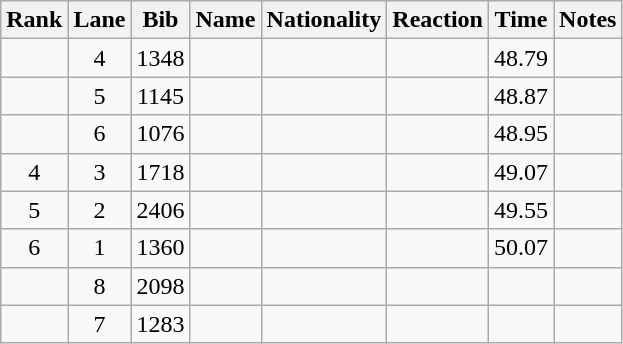<table class="wikitable sortable" style="text-align:center">
<tr>
<th>Rank</th>
<th>Lane</th>
<th>Bib</th>
<th>Name</th>
<th>Nationality</th>
<th>Reaction</th>
<th>Time</th>
<th>Notes</th>
</tr>
<tr>
<td></td>
<td>4</td>
<td>1348</td>
<td align=left></td>
<td align=left></td>
<td></td>
<td>48.79</td>
<td></td>
</tr>
<tr>
<td></td>
<td>5</td>
<td>1145</td>
<td align=left></td>
<td align=left></td>
<td></td>
<td>48.87</td>
<td></td>
</tr>
<tr>
<td></td>
<td>6</td>
<td>1076</td>
<td align=left></td>
<td align=left></td>
<td></td>
<td>48.95</td>
<td></td>
</tr>
<tr>
<td>4</td>
<td>3</td>
<td>1718</td>
<td align=left></td>
<td align=left></td>
<td></td>
<td>49.07</td>
<td></td>
</tr>
<tr>
<td>5</td>
<td>2</td>
<td>2406</td>
<td align=left></td>
<td align=left></td>
<td></td>
<td>49.55</td>
<td></td>
</tr>
<tr>
<td>6</td>
<td>1</td>
<td>1360</td>
<td align=left></td>
<td align=left></td>
<td></td>
<td>50.07</td>
<td></td>
</tr>
<tr>
<td></td>
<td>8</td>
<td>2098</td>
<td align=left></td>
<td align=left></td>
<td></td>
<td></td>
<td><strong></strong></td>
</tr>
<tr>
<td></td>
<td>7</td>
<td>1283</td>
<td align=left></td>
<td align=left></td>
<td></td>
<td></td>
<td><strong></strong></td>
</tr>
</table>
